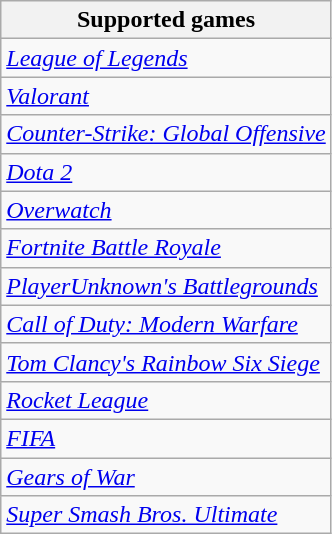<table class="wikitable sortable mw-collapsible">
<tr>
<th>Supported games</th>
</tr>
<tr>
<td><em><a href='#'>League of Legends</a></em></td>
</tr>
<tr>
<td><em><a href='#'>Valorant</a></em></td>
</tr>
<tr>
<td><em><a href='#'>Counter-Strike: Global Offensive</a></em></td>
</tr>
<tr>
<td><em><a href='#'>Dota 2</a></em></td>
</tr>
<tr>
<td><em><a href='#'>Overwatch</a></em></td>
</tr>
<tr>
<td><em><a href='#'>Fortnite Battle Royale</a></em></td>
</tr>
<tr>
<td><em><a href='#'>PlayerUnknown's Battlegrounds</a></em></td>
</tr>
<tr>
<td><em><a href='#'>Call of Duty: Modern Warfare</a></em></td>
</tr>
<tr>
<td><em><a href='#'>Tom Clancy's Rainbow Six Siege</a></em></td>
</tr>
<tr>
<td><em><a href='#'>Rocket League</a></em></td>
</tr>
<tr>
<td><em><a href='#'>FIFA</a></em></td>
</tr>
<tr>
<td><em><a href='#'>Gears of War</a></em></td>
</tr>
<tr>
<td><em><a href='#'>Super Smash Bros. Ultimate</a></em></td>
</tr>
</table>
